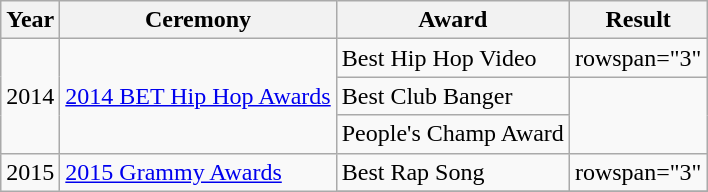<table class="wikitable">
<tr>
<th>Year</th>
<th>Ceremony</th>
<th>Award</th>
<th>Result</th>
</tr>
<tr>
<td rowspan="3">2014</td>
<td rowspan="3"><a href='#'>2014 BET Hip Hop Awards</a></td>
<td>Best Hip Hop Video</td>
<td>rowspan="3" </td>
</tr>
<tr>
<td>Best Club Banger</td>
</tr>
<tr>
<td>People's Champ Award</td>
</tr>
<tr>
<td rowspan="3">2015</td>
<td rowspan="3"><a href='#'>2015 Grammy Awards</a></td>
<td>Best Rap Song</td>
<td>rowspan="3" </td>
</tr>
<tr>
</tr>
</table>
